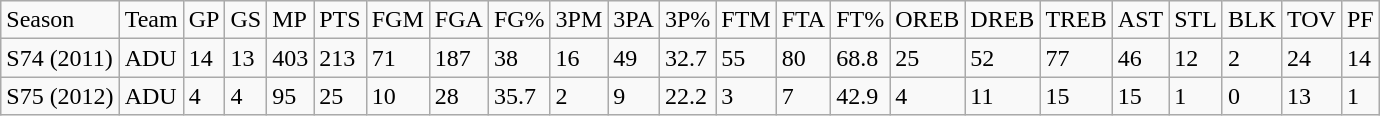<table class="wikitable">
<tr>
<td>Season</td>
<td>Team</td>
<td>GP</td>
<td>GS</td>
<td>MP</td>
<td>PTS</td>
<td>FGM</td>
<td>FGA</td>
<td>FG%</td>
<td>3PM</td>
<td>3PA</td>
<td>3P%</td>
<td>FTM</td>
<td>FTA</td>
<td>FT%</td>
<td>OREB</td>
<td>DREB</td>
<td>TREB</td>
<td>AST</td>
<td>STL</td>
<td>BLK</td>
<td>TOV</td>
<td>PF</td>
</tr>
<tr>
<td>S74 (2011)</td>
<td>ADU</td>
<td>14</td>
<td>13</td>
<td>403</td>
<td>213</td>
<td>71</td>
<td>187</td>
<td>38</td>
<td>16</td>
<td>49</td>
<td>32.7</td>
<td>55</td>
<td>80</td>
<td>68.8</td>
<td>25</td>
<td>52</td>
<td>77</td>
<td>46</td>
<td>12</td>
<td>2</td>
<td>24</td>
<td>14</td>
</tr>
<tr>
<td>S75 (2012)</td>
<td>ADU</td>
<td>4</td>
<td>4</td>
<td>95</td>
<td>25</td>
<td>10</td>
<td>28</td>
<td>35.7</td>
<td>2</td>
<td>9</td>
<td>22.2</td>
<td>3</td>
<td>7</td>
<td>42.9</td>
<td>4</td>
<td>11</td>
<td>15</td>
<td>15</td>
<td>1</td>
<td>0</td>
<td>13</td>
<td>1</td>
</tr>
</table>
